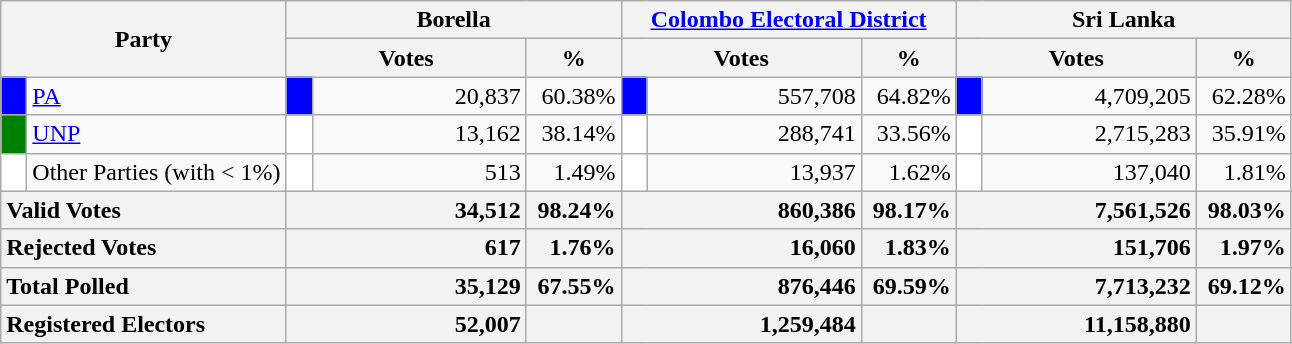<table class="wikitable">
<tr>
<th colspan="2" width="144px"rowspan="2">Party</th>
<th colspan="3" width="216px">Borella</th>
<th colspan="3" width="216px"><a href='#'>Colombo Electoral District</a></th>
<th colspan="3" width="216px">Sri Lanka</th>
</tr>
<tr>
<th colspan="2" width="144px">Votes</th>
<th>%</th>
<th colspan="2" width="144px">Votes</th>
<th>%</th>
<th colspan="2" width="144px">Votes</th>
<th>%</th>
</tr>
<tr>
<td style="background-color:blue;" width="10px"></td>
<td style="text-align:left;"><a href='#'>PA</a></td>
<td style="background-color:blue;" width="10px"></td>
<td style="text-align:right;">20,837</td>
<td style="text-align:right;">60.38%</td>
<td style="background-color:blue;" width="10px"></td>
<td style="text-align:right;">557,708</td>
<td style="text-align:right;">64.82%</td>
<td style="background-color:blue;" width="10px"></td>
<td style="text-align:right;">4,709,205</td>
<td style="text-align:right;">62.28%</td>
</tr>
<tr>
<td style="background-color:green;" width="10px"></td>
<td style="text-align:left;"><a href='#'>UNP</a></td>
<td style="background-color:white;" width="10px"></td>
<td style="text-align:right;">13,162</td>
<td style="text-align:right;">38.14%</td>
<td style="background-color:white;" width="10px"></td>
<td style="text-align:right;">288,741</td>
<td style="text-align:right;">33.56%</td>
<td style="background-color:white;" width="10px"></td>
<td style="text-align:right;">2,715,283</td>
<td style="text-align:right;">35.91%</td>
</tr>
<tr>
<td style="background-color:white;" width="10px"></td>
<td style="text-align:left;">Other Parties (with < 1%)</td>
<td style="background-color:white;" width="10px"></td>
<td style="text-align:right;">513</td>
<td style="text-align:right;">1.49%</td>
<td style="background-color:white;" width="10px"></td>
<td style="text-align:right;">13,937</td>
<td style="text-align:right;">1.62%</td>
<td style="background-color:white;" width="10px"></td>
<td style="text-align:right;">137,040</td>
<td style="text-align:right;">1.81%</td>
</tr>
<tr>
<th colspan="2" width="144px"style="text-align:left;">Valid Votes</th>
<th style="text-align:right;"colspan="2" width="144px">34,512</th>
<th style="text-align:right;">98.24%</th>
<th style="text-align:right;"colspan="2" width="144px">860,386</th>
<th style="text-align:right;">98.17%</th>
<th style="text-align:right;"colspan="2" width="144px">7,561,526</th>
<th style="text-align:right;">98.03%</th>
</tr>
<tr>
<th colspan="2" width="144px"style="text-align:left;">Rejected Votes</th>
<th style="text-align:right;"colspan="2" width="144px">617</th>
<th style="text-align:right;">1.76%</th>
<th style="text-align:right;"colspan="2" width="144px">16,060</th>
<th style="text-align:right;">1.83%</th>
<th style="text-align:right;"colspan="2" width="144px">151,706</th>
<th style="text-align:right;">1.97%</th>
</tr>
<tr>
<th colspan="2" width="144px"style="text-align:left;">Total Polled</th>
<th style="text-align:right;"colspan="2" width="144px">35,129</th>
<th style="text-align:right;">67.55%</th>
<th style="text-align:right;"colspan="2" width="144px">876,446</th>
<th style="text-align:right;">69.59%</th>
<th style="text-align:right;"colspan="2" width="144px">7,713,232</th>
<th style="text-align:right;">69.12%</th>
</tr>
<tr>
<th colspan="2" width="144px"style="text-align:left;">Registered Electors</th>
<th style="text-align:right;"colspan="2" width="144px">52,007</th>
<th></th>
<th style="text-align:right;"colspan="2" width="144px">1,259,484</th>
<th></th>
<th style="text-align:right;"colspan="2" width="144px">11,158,880</th>
<th></th>
</tr>
</table>
